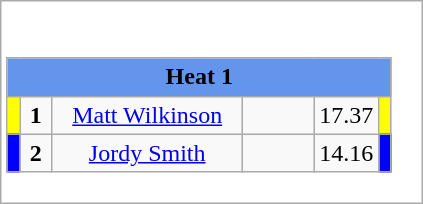<table class="wikitable" style="background:#fff;">
<tr>
<td><div><br><table class="wikitable">
<tr>
<td colspan="6"  style="text-align:center; background:#6495ed;"><strong>Heat 1</strong></td>
</tr>
<tr>
<td style="width:01px; background: #ff0;"></td>
<td style="width:14px; text-align:center;"><strong>1</strong></td>
<td style="width:120px; text-align:center;"><a href='#'>Matt Wilkinson</a></td>
<td style="width:40px; text-align:center;"></td>
<td style="width:20px; text-align:center;">17.37</td>
<td style="width:01px; background: #ff0;"></td>
</tr>
<tr>
<td style="width:01px; background: #00f;"></td>
<td style="width:14px; text-align:center;"><strong>2</strong></td>
<td style="width:120px; text-align:center;"><a href='#'>Jordy Smith</a></td>
<td style="width:40px; text-align:center;"></td>
<td style="width:20px; text-align:center;">14.16</td>
<td style="width:01px; background: #00f;"></td>
</tr>
</table>
</div></td>
</tr>
</table>
